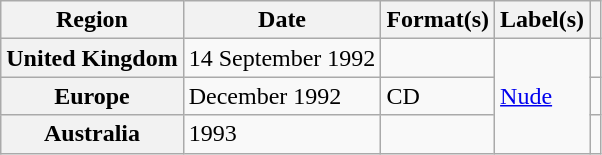<table class="wikitable plainrowheaders">
<tr>
<th scope="col">Region</th>
<th scope="col">Date</th>
<th scope="col">Format(s)</th>
<th scope="col">Label(s)</th>
<th scope="col"></th>
</tr>
<tr>
<th scope="row">United Kingdom</th>
<td>14 September 1992</td>
<td></td>
<td rowspan="3"><a href='#'>Nude</a></td>
<td></td>
</tr>
<tr>
<th scope="row">Europe</th>
<td>December 1992</td>
<td>CD</td>
<td></td>
</tr>
<tr>
<th scope="row">Australia</th>
<td>1993</td>
<td></td>
<td></td>
</tr>
</table>
